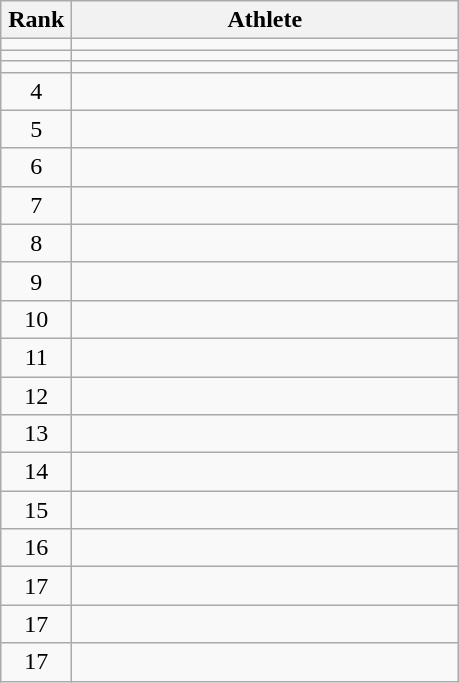<table class="wikitable" style="text-align: center;">
<tr>
<th width=40>Rank</th>
<th width=250>Athlete</th>
</tr>
<tr>
<td></td>
<td align="left"></td>
</tr>
<tr>
<td></td>
<td align="left"></td>
</tr>
<tr>
<td></td>
<td align="left"></td>
</tr>
<tr>
<td>4</td>
<td align="left"></td>
</tr>
<tr>
<td>5</td>
<td align="left"></td>
</tr>
<tr>
<td>6</td>
<td align="left"></td>
</tr>
<tr>
<td>7</td>
<td align="left"></td>
</tr>
<tr>
<td>8</td>
<td align="left"></td>
</tr>
<tr>
<td>9</td>
<td align="left"></td>
</tr>
<tr>
<td>10</td>
<td align="left"></td>
</tr>
<tr>
<td>11</td>
<td align="left"></td>
</tr>
<tr>
<td>12</td>
<td align="left"></td>
</tr>
<tr>
<td>13</td>
<td align="left"></td>
</tr>
<tr>
<td>14</td>
<td align="left"></td>
</tr>
<tr>
<td>15</td>
<td align="left"></td>
</tr>
<tr>
<td>16</td>
<td align="left"></td>
</tr>
<tr>
<td>17</td>
<td align="left"></td>
</tr>
<tr>
<td>17</td>
<td align="left"></td>
</tr>
<tr>
<td>17</td>
<td align="left"></td>
</tr>
</table>
